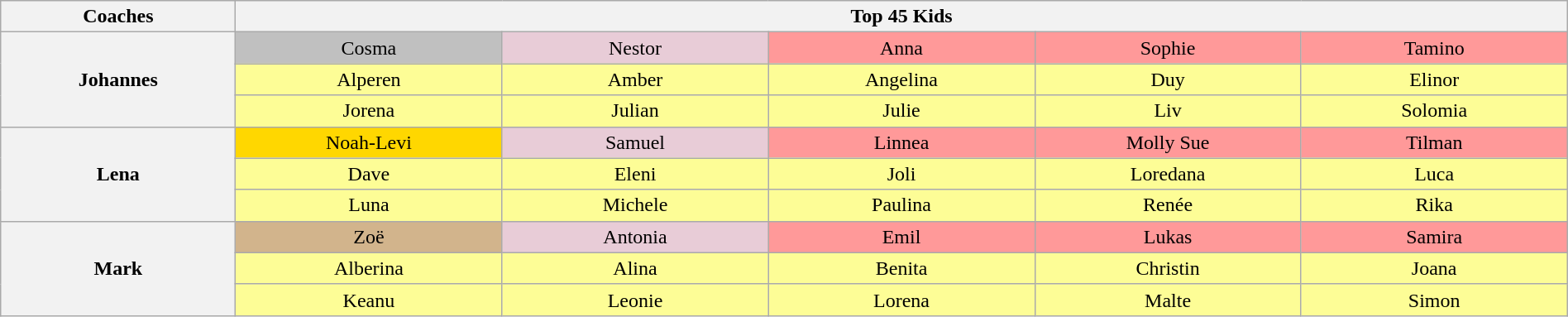<table class="wikitable" style="text-align:center; width:100%">
<tr>
<th width="15%" scope="col">Coaches</th>
<th width="85%" colspan="5" scope="col">Top 45 Kids</th>
</tr>
<tr>
<th rowspan="3">Johannes</th>
<td style="background:silver; width:17%">Cosma</td>
<td style="background:#E8CCD7; width:17%">Nestor</td>
<td style="background:#FF9999; width:17%">Anna</td>
<td style="background:#FF9999; width:17%">Sophie</td>
<td style="background:#FF9999; width:17%">Tamino</td>
</tr>
<tr>
<td style="background:#FDFD96">Alperen</td>
<td style="background:#FDFD96">Amber</td>
<td style="background:#FDFD96">Angelina</td>
<td style="background:#FDFD96">Duy</td>
<td style="background:#FDFD96">Elinor</td>
</tr>
<tr>
<td style="background:#FDFD96">Jorena</td>
<td style="background:#FDFD96">Julian</td>
<td style="background:#FDFD96">Julie</td>
<td style="background:#FDFD96">Liv</td>
<td style="background:#FDFD96">Solomia</td>
</tr>
<tr>
<th rowspan="3">Lena</th>
<td style="background:gold">Noah-Levi</td>
<td style="background:#E8CCD7">Samuel</td>
<td style="background:#FF9999">Linnea</td>
<td style="background:#FF9999">Molly Sue</td>
<td style="background:#FF9999">Tilman</td>
</tr>
<tr>
<td style="background:#FDFD96">Dave</td>
<td style="background:#FDFD96">Eleni</td>
<td style="background:#FDFD96">Joli</td>
<td style="background:#FDFD96">Loredana</td>
<td style="background:#FDFD96">Luca</td>
</tr>
<tr>
<td style="background:#FDFD96">Luna</td>
<td style="background:#FDFD96">Michele</td>
<td style="background:#FDFD96">Paulina</td>
<td style="background:#FDFD96">Renée</td>
<td style="background:#FDFD96">Rika</td>
</tr>
<tr>
<th rowspan="3">Mark</th>
<td style="background:tan">Zoë</td>
<td style="background:#E8CCD7">Antonia</td>
<td style="background:#FF9999">Emil</td>
<td style="background:#FF9999">Lukas</td>
<td style="background:#FF9999">Samira</td>
</tr>
<tr>
<td style="background:#FDFD96">Alberina</td>
<td style="background:#FDFD96">Alina</td>
<td style="background:#FDFD96">Benita</td>
<td style="background:#FDFD96">Christin</td>
<td style="background:#FDFD96">Joana</td>
</tr>
<tr>
<td style="background:#FDFD96">Keanu</td>
<td style="background:#FDFD96">Leonie</td>
<td style="background:#FDFD96">Lorena</td>
<td style="background:#FDFD96">Malte</td>
<td style="background:#FDFD96">Simon</td>
</tr>
</table>
